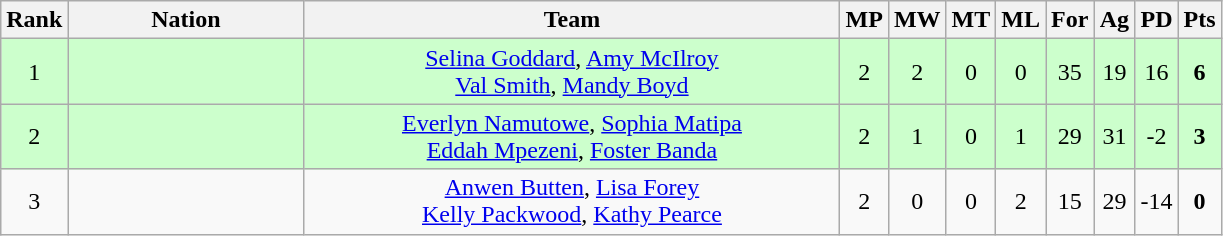<table class=wikitable style="text-align:center">
<tr>
<th width=20>Rank</th>
<th width=150>Nation</th>
<th width=350>Team</th>
<th width=20>MP</th>
<th width=20>MW</th>
<th width=20>MT</th>
<th width=20>ML</th>
<th width=20>For</th>
<th width=20>Ag</th>
<th width=20>PD</th>
<th width=20>Pts</th>
</tr>
<tr bgcolor="#ccffcc">
<td>1</td>
<td align=left><strong></strong></td>
<td><a href='#'>Selina Goddard</a>, <a href='#'>Amy McIlroy</a><br><a href='#'>Val Smith</a>, <a href='#'>Mandy Boyd</a></td>
<td>2</td>
<td>2</td>
<td>0</td>
<td>0</td>
<td>35</td>
<td>19</td>
<td>16</td>
<td><strong>6</strong></td>
</tr>
<tr bgcolor="#ccffcc">
<td>2</td>
<td align=left><strong></strong></td>
<td><a href='#'>Everlyn Namutowe</a>, <a href='#'>Sophia Matipa</a><br> <a href='#'>Eddah Mpezeni</a>, <a href='#'>Foster Banda</a></td>
<td>2</td>
<td>1</td>
<td>0</td>
<td>1</td>
<td>29</td>
<td>31</td>
<td>-2</td>
<td><strong>3</strong></td>
</tr>
<tr>
<td>3</td>
<td align=left></td>
<td><a href='#'>Anwen Butten</a>, <a href='#'>Lisa Forey</a><br><a href='#'>Kelly Packwood</a>, <a href='#'>Kathy Pearce</a></td>
<td>2</td>
<td>0</td>
<td>0</td>
<td>2</td>
<td>15</td>
<td>29</td>
<td>-14</td>
<td><strong>0</strong></td>
</tr>
</table>
